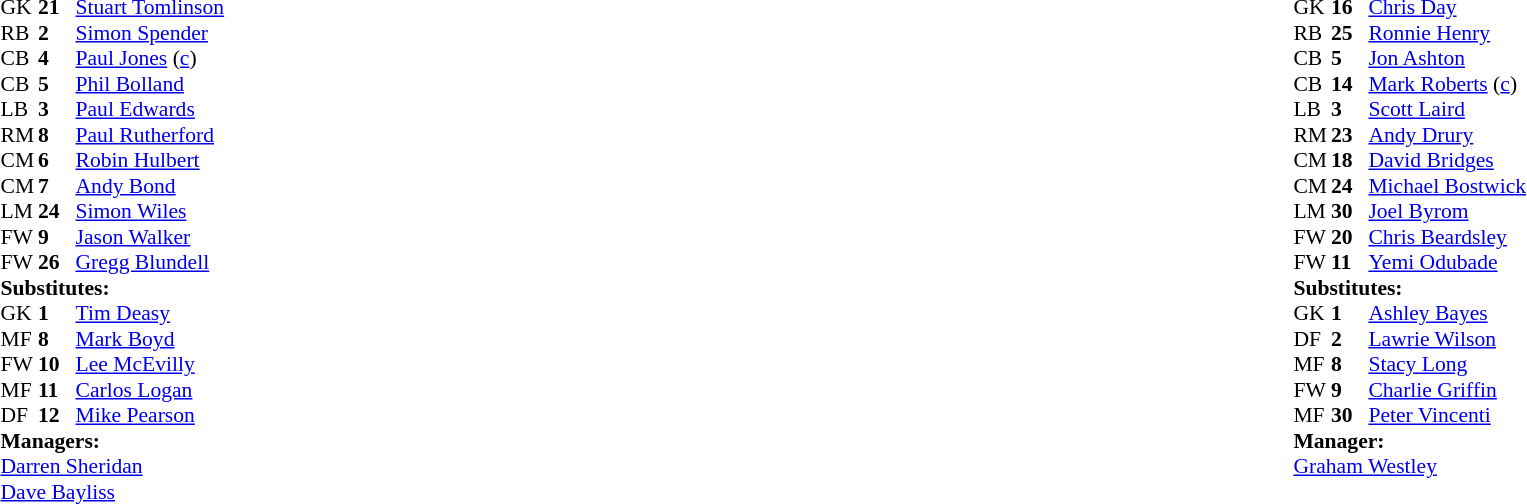<table width="100%">
<tr>
<td valign="top" width="50%"><br><table style="font-size: 90%" cellspacing="0" cellpadding="0">
<tr>
<td colspan="4"></td>
</tr>
<tr>
<th width=25></th>
<th width=25></th>
</tr>
<tr>
<td>GK</td>
<td><strong>21</strong></td>
<td> <a href='#'>Stuart Tomlinson</a></td>
</tr>
<tr>
<td>RB</td>
<td><strong>2</strong></td>
<td> <a href='#'>Simon Spender</a></td>
</tr>
<tr>
<td>CB</td>
<td><strong>4</strong></td>
<td> <a href='#'>Paul Jones</a> (<a href='#'>c</a>)</td>
</tr>
<tr>
<td>CB</td>
<td><strong>5</strong></td>
<td> <a href='#'>Phil Bolland</a></td>
</tr>
<tr>
<td>LB</td>
<td><strong>3</strong></td>
<td> <a href='#'>Paul Edwards</a></td>
</tr>
<tr>
<td>RM</td>
<td><strong>8</strong></td>
<td> <a href='#'>Paul Rutherford</a></td>
<td></td>
<td></td>
</tr>
<tr>
<td>CM</td>
<td><strong>6</strong></td>
<td> <a href='#'>Robin Hulbert</a></td>
<td></td>
<td></td>
</tr>
<tr>
<td>CM</td>
<td><strong>7</strong></td>
<td> <a href='#'>Andy Bond</a></td>
</tr>
<tr>
<td>LM</td>
<td><strong>24</strong></td>
<td> <a href='#'>Simon Wiles</a></td>
<td></td>
<td></td>
</tr>
<tr>
<td>FW</td>
<td><strong>9</strong></td>
<td> <a href='#'>Jason Walker</a></td>
</tr>
<tr>
<td>FW</td>
<td><strong>26</strong></td>
<td> <a href='#'>Gregg Blundell</a></td>
<td></td>
<td></td>
</tr>
<tr>
<td colspan=3><strong>Substitutes:</strong></td>
</tr>
<tr>
<td>GK</td>
<td><strong>1</strong></td>
<td> <a href='#'>Tim Deasy</a></td>
</tr>
<tr>
<td>MF</td>
<td><strong>8</strong></td>
<td> <a href='#'>Mark Boyd</a></td>
<td></td>
<td></td>
</tr>
<tr>
<td>FW</td>
<td><strong>10</strong></td>
<td> <a href='#'>Lee McEvilly</a></td>
<td></td>
<td></td>
</tr>
<tr>
<td>MF</td>
<td><strong>11</strong></td>
<td> <a href='#'>Carlos Logan</a></td>
<td></td>
<td></td>
</tr>
<tr>
<td>DF</td>
<td><strong>12</strong></td>
<td> <a href='#'>Mike Pearson</a></td>
</tr>
<tr>
<td colspan=3><strong>Managers:</strong></td>
</tr>
<tr>
<td colspan=4> <a href='#'>Darren Sheridan</a><br> <a href='#'>Dave Bayliss</a></td>
</tr>
</table>
</td>
<td valign="top"></td>
<td valign="top" width="50%"><br><table style="font-size: 90%" cellspacing="0" cellpadding="0" align=center>
<tr>
<td colspan="4"></td>
</tr>
<tr>
<th width=25></th>
<th width=25></th>
</tr>
<tr>
<td>GK</td>
<td><strong>16</strong></td>
<td> <a href='#'>Chris Day</a></td>
<td></td>
<td></td>
</tr>
<tr>
<td>RB</td>
<td><strong>25</strong></td>
<td> <a href='#'>Ronnie Henry</a></td>
</tr>
<tr>
<td>CB</td>
<td><strong>5</strong></td>
<td> <a href='#'>Jon Ashton</a></td>
</tr>
<tr>
<td>CB</td>
<td><strong>14</strong></td>
<td> <a href='#'>Mark Roberts</a> (<a href='#'>c</a>)</td>
</tr>
<tr>
<td>LB</td>
<td><strong>3</strong></td>
<td> <a href='#'>Scott Laird</a></td>
</tr>
<tr>
<td>RM</td>
<td><strong>23</strong></td>
<td> <a href='#'>Andy Drury</a></td>
</tr>
<tr>
<td>CM</td>
<td><strong>18</strong></td>
<td> <a href='#'>David Bridges</a></td>
<td></td>
<td></td>
</tr>
<tr>
<td>CM</td>
<td><strong>24</strong></td>
<td> <a href='#'>Michael Bostwick</a></td>
</tr>
<tr>
<td>LM</td>
<td><strong>30</strong></td>
<td> <a href='#'>Joel Byrom</a></td>
<td></td>
<td></td>
</tr>
<tr>
<td>FW</td>
<td><strong>20</strong></td>
<td> <a href='#'>Chris Beardsley</a></td>
<td></td>
<td></td>
</tr>
<tr>
<td>FW</td>
<td><strong>11</strong></td>
<td> <a href='#'>Yemi Odubade</a></td>
</tr>
<tr>
<td colspan=3><strong>Substitutes:</strong></td>
</tr>
<tr>
<td>GK</td>
<td><strong>1</strong></td>
<td> <a href='#'>Ashley Bayes</a></td>
<td></td>
<td></td>
</tr>
<tr>
<td>DF</td>
<td><strong>2</strong></td>
<td> <a href='#'>Lawrie Wilson</a></td>
<td></td>
<td></td>
</tr>
<tr>
<td>MF</td>
<td><strong>8</strong></td>
<td> <a href='#'>Stacy Long</a></td>
</tr>
<tr>
<td>FW</td>
<td><strong>9</strong></td>
<td> <a href='#'>Charlie Griffin</a></td>
<td></td>
<td></td>
</tr>
<tr>
<td>MF</td>
<td><strong>30</strong></td>
<td> <a href='#'>Peter Vincenti</a></td>
</tr>
<tr>
<td colspan=3><strong>Manager:</strong></td>
</tr>
<tr>
<td colspan=4> <a href='#'>Graham Westley</a></td>
</tr>
</table>
</td>
<td valign="top"></td>
<td valign="top" width="50%"></td>
</tr>
</table>
